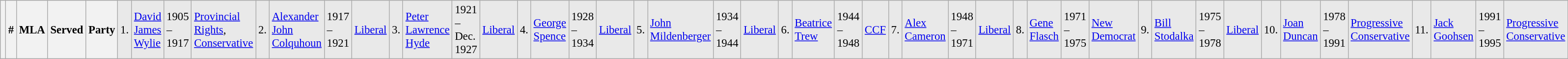<table class="wikitable" style="font-size: 95%; clear:both">
<tr style="background-color:#E9E9E9">
<th></th>
<th style="width: 25px">#</th>
<th style="width: 170px">MLA</th>
<th style="width: 80px">Served</th>
<th style="width: 150px">Party<br></th>
<td>1.</td>
<td><a href='#'>David James Wylie</a></td>
<td>1905 – 1917</td>
<td><a href='#'>Provincial Rights</a>, <a href='#'>Conservative</a><br></td>
<td>2.</td>
<td><a href='#'>Alexander John Colquhoun</a></td>
<td>1917 – 1921</td>
<td><a href='#'>Liberal</a><br></td>
<td>3.</td>
<td><a href='#'>Peter Lawrence Hyde</a></td>
<td>1921 –<br>Dec. 1927</td>
<td><a href='#'>Liberal</a><br></td>
<td>4.</td>
<td><a href='#'>George Spence</a></td>
<td>1928 – 1934</td>
<td><a href='#'>Liberal</a><br></td>
<td>5.</td>
<td><a href='#'>John Mildenberger</a></td>
<td>1934 – 1944</td>
<td><a href='#'>Liberal</a><br></td>
<td>6.</td>
<td><a href='#'>Beatrice Trew</a></td>
<td>1944 – 1948</td>
<td><a href='#'>CCF</a><br></td>
<td>7.</td>
<td><a href='#'>Alex Cameron</a></td>
<td>1948 – 1971</td>
<td><a href='#'>Liberal</a><br></td>
<td>8.</td>
<td><a href='#'>Gene Flasch</a></td>
<td>1971 – 1975</td>
<td><a href='#'>New Democrat</a><br></td>
<td>9.</td>
<td><a href='#'>Bill Stodalka</a></td>
<td>1975 – 1978</td>
<td><a href='#'>Liberal</a><br></td>
<td>10.</td>
<td><a href='#'>Joan Duncan</a></td>
<td>1978 – 1991</td>
<td><a href='#'>Progressive Conservative</a><br></td>
<td>11.</td>
<td><a href='#'>Jack Goohsen</a></td>
<td>1991 – 1995</td>
<td><a href='#'>Progressive Conservative</a></td>
</tr>
</table>
